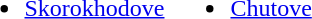<table>
<tr>
<td><br><ul><li><a href='#'>Skorokhodove</a></li></ul></td>
<td><br><ul><li><a href='#'>Chutove</a></li></ul></td>
</tr>
</table>
